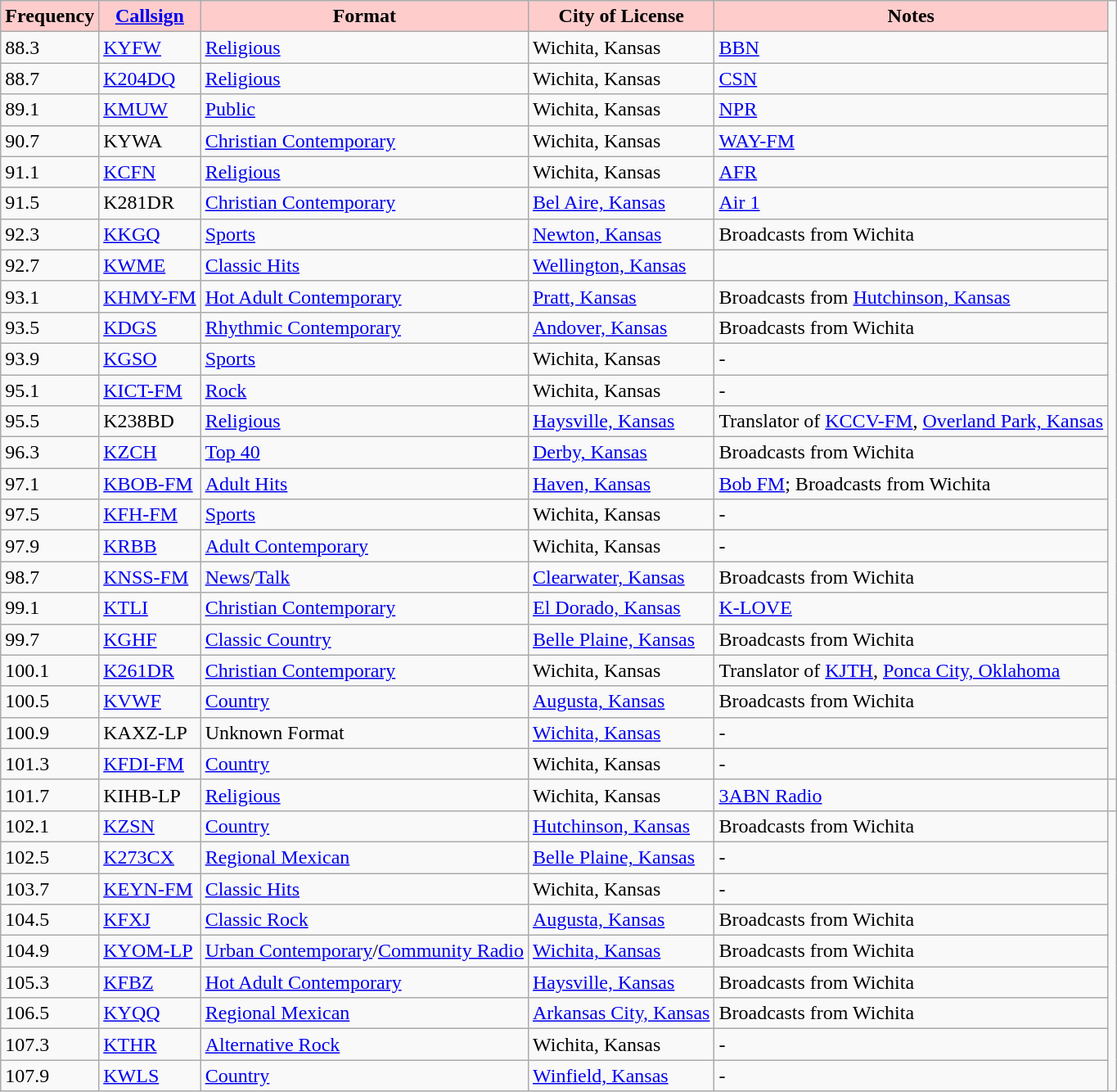<table class="wikitable" border="1">
<tr>
<th style="background:#ffcccc;"><strong>Frequency</strong></th>
<th style="background:#ffcccc;"><strong><a href='#'>Callsign</a></strong></th>
<th style="background:#ffcccc;"><strong>Format</strong></th>
<th style="background:#ffcccc;"><strong>City of License</strong></th>
<th style="background:#ffcccc;"><strong>Notes</strong></th>
</tr>
<tr>
<td>88.3</td>
<td><a href='#'>KYFW</a></td>
<td><a href='#'>Religious</a></td>
<td>Wichita, Kansas</td>
<td><a href='#'>BBN</a></td>
</tr>
<tr>
<td>88.7</td>
<td><a href='#'>K204DQ</a></td>
<td><a href='#'>Religious</a></td>
<td>Wichita, Kansas</td>
<td><a href='#'>CSN</a></td>
</tr>
<tr>
<td>89.1</td>
<td><a href='#'>KMUW</a></td>
<td><a href='#'>Public</a></td>
<td>Wichita, Kansas</td>
<td><a href='#'>NPR</a></td>
</tr>
<tr>
<td>90.7</td>
<td>KYWA</td>
<td><a href='#'>Christian Contemporary</a></td>
<td>Wichita, Kansas</td>
<td><a href='#'>WAY-FM</a></td>
</tr>
<tr>
<td>91.1</td>
<td><a href='#'>KCFN</a></td>
<td><a href='#'>Religious</a></td>
<td>Wichita, Kansas</td>
<td><a href='#'>AFR</a></td>
</tr>
<tr>
<td>91.5</td>
<td>K281DR</td>
<td><a href='#'>Christian Contemporary</a></td>
<td><a href='#'>Bel Aire, Kansas</a></td>
<td><a href='#'>Air 1</a></td>
</tr>
<tr>
<td>92.3</td>
<td><a href='#'>KKGQ</a></td>
<td><a href='#'>Sports</a></td>
<td><a href='#'>Newton, Kansas</a></td>
<td>Broadcasts from Wichita</td>
</tr>
<tr>
<td>92.7</td>
<td><a href='#'>KWME</a></td>
<td><a href='#'>Classic Hits</a></td>
<td><a href='#'>Wellington, Kansas</a></td>
<td></td>
</tr>
<tr>
<td>93.1</td>
<td><a href='#'>KHMY-FM</a></td>
<td><a href='#'>Hot Adult Contemporary</a></td>
<td><a href='#'>Pratt, Kansas</a></td>
<td>Broadcasts from <a href='#'>Hutchinson, Kansas</a></td>
</tr>
<tr>
<td>93.5</td>
<td><a href='#'>KDGS</a></td>
<td><a href='#'>Rhythmic Contemporary</a></td>
<td><a href='#'>Andover, Kansas</a></td>
<td>Broadcasts from Wichita</td>
</tr>
<tr>
<td>93.9</td>
<td><a href='#'>KGSO</a></td>
<td><a href='#'>Sports</a></td>
<td>Wichita, Kansas</td>
<td>-</td>
</tr>
<tr>
<td>95.1</td>
<td><a href='#'>KICT-FM</a></td>
<td><a href='#'>Rock</a></td>
<td>Wichita, Kansas</td>
<td>-</td>
</tr>
<tr>
<td>95.5</td>
<td>K238BD</td>
<td><a href='#'>Religious</a></td>
<td><a href='#'>Haysville, Kansas</a></td>
<td>Translator of <a href='#'>KCCV-FM</a>, <a href='#'>Overland Park, Kansas</a></td>
</tr>
<tr>
<td>96.3</td>
<td><a href='#'>KZCH</a></td>
<td><a href='#'>Top 40</a></td>
<td><a href='#'>Derby, Kansas</a></td>
<td>Broadcasts from Wichita</td>
</tr>
<tr>
<td>97.1</td>
<td><a href='#'>KBOB-FM</a></td>
<td><a href='#'>Adult Hits</a></td>
<td><a href='#'>Haven, Kansas</a></td>
<td><a href='#'>Bob FM</a>; Broadcasts from Wichita</td>
</tr>
<tr>
<td>97.5</td>
<td><a href='#'>KFH-FM</a></td>
<td><a href='#'>Sports</a></td>
<td>Wichita, Kansas</td>
<td>-</td>
</tr>
<tr>
<td>97.9</td>
<td><a href='#'>KRBB</a></td>
<td><a href='#'>Adult Contemporary</a></td>
<td>Wichita, Kansas</td>
<td>-</td>
</tr>
<tr>
<td>98.7</td>
<td><a href='#'>KNSS-FM</a></td>
<td><a href='#'>News</a>/<a href='#'>Talk</a></td>
<td><a href='#'>Clearwater, Kansas</a></td>
<td>Broadcasts from Wichita</td>
</tr>
<tr>
<td>99.1</td>
<td><a href='#'>KTLI</a></td>
<td><a href='#'>Christian Contemporary</a></td>
<td><a href='#'>El Dorado, Kansas</a></td>
<td><a href='#'>K-LOVE</a></td>
</tr>
<tr>
<td>99.7</td>
<td><a href='#'>KGHF</a></td>
<td><a href='#'>Classic Country</a></td>
<td><a href='#'>Belle Plaine, Kansas</a></td>
<td>Broadcasts from Wichita</td>
</tr>
<tr>
<td>100.1</td>
<td><a href='#'>K261DR</a></td>
<td><a href='#'>Christian Contemporary</a></td>
<td>Wichita, Kansas</td>
<td>Translator of <a href='#'>KJTH</a>, <a href='#'>Ponca City, Oklahoma</a></td>
</tr>
<tr>
<td>100.5</td>
<td><a href='#'>KVWF</a></td>
<td><a href='#'>Country</a></td>
<td><a href='#'>Augusta, Kansas</a></td>
<td>Broadcasts from Wichita</td>
</tr>
<tr>
<td>100.9</td>
<td>KAXZ-LP</td>
<td>Unknown Format</td>
<td><a href='#'>Wichita, Kansas</a></td>
<td>-</td>
</tr>
<tr>
<td>101.3</td>
<td><a href='#'>KFDI-FM</a></td>
<td><a href='#'>Country</a></td>
<td>Wichita, Kansas</td>
<td>-</td>
</tr>
<tr>
<td>101.7</td>
<td>KIHB-LP</td>
<td><a href='#'>Religious</a></td>
<td>Wichita, Kansas</td>
<td><a href='#'>3ABN Radio</a></td>
<td></td>
</tr>
<tr>
<td>102.1</td>
<td><a href='#'>KZSN</a></td>
<td><a href='#'>Country</a></td>
<td><a href='#'>Hutchinson, Kansas</a></td>
<td>Broadcasts from Wichita</td>
</tr>
<tr>
<td>102.5</td>
<td><a href='#'>K273CX</a></td>
<td><a href='#'>Regional Mexican</a></td>
<td><a href='#'>Belle Plaine, Kansas</a></td>
<td>-</td>
</tr>
<tr>
<td>103.7</td>
<td><a href='#'>KEYN-FM</a></td>
<td><a href='#'>Classic Hits</a></td>
<td>Wichita, Kansas</td>
<td>-</td>
</tr>
<tr>
<td>104.5</td>
<td><a href='#'>KFXJ</a></td>
<td><a href='#'>Classic Rock</a></td>
<td><a href='#'>Augusta, Kansas</a></td>
<td>Broadcasts from Wichita</td>
</tr>
<tr>
<td>104.9</td>
<td><a href='#'>KYOM-LP</a></td>
<td><a href='#'>Urban Contemporary</a>/<a href='#'>Community Radio</a></td>
<td><a href='#'>Wichita, Kansas</a></td>
<td>Broadcasts from Wichita</td>
</tr>
<tr>
<td>105.3</td>
<td><a href='#'>KFBZ</a></td>
<td><a href='#'>Hot Adult Contemporary</a></td>
<td><a href='#'>Haysville, Kansas</a></td>
<td>Broadcasts from Wichita</td>
</tr>
<tr>
<td>106.5</td>
<td><a href='#'>KYQQ</a></td>
<td><a href='#'>Regional Mexican</a></td>
<td><a href='#'>Arkansas City, Kansas</a></td>
<td>Broadcasts from Wichita</td>
</tr>
<tr>
<td>107.3</td>
<td><a href='#'>KTHR</a></td>
<td><a href='#'>Alternative Rock</a></td>
<td>Wichita, Kansas</td>
<td>-</td>
</tr>
<tr>
<td>107.9</td>
<td><a href='#'>KWLS</a></td>
<td><a href='#'>Country</a></td>
<td><a href='#'>Winfield, Kansas</a></td>
<td>-</td>
</tr>
</table>
